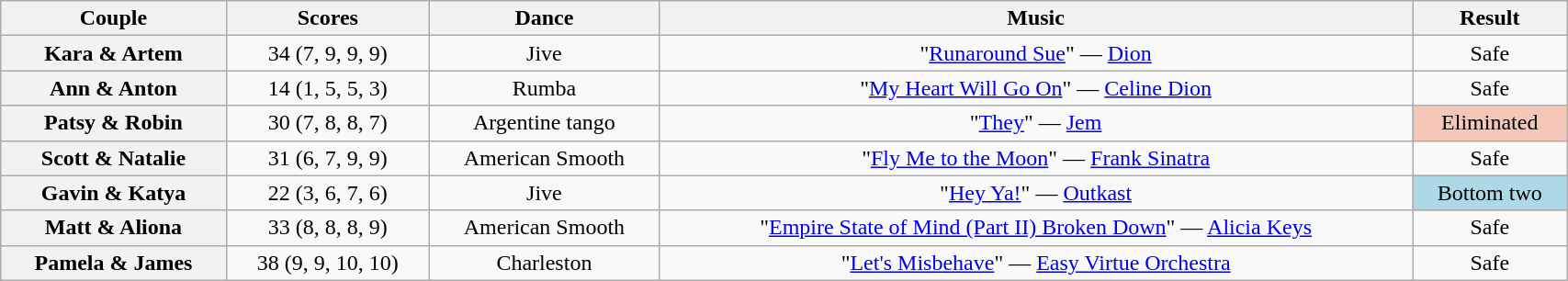<table class="wikitable sortable" style="text-align:center; width:90%">
<tr>
<th scope="col">Couple</th>
<th scope="col">Scores</th>
<th scope="col" class="unsortable">Dance</th>
<th scope="col" class="unsortable">Music</th>
<th scope="col" class="unsortable">Result</th>
</tr>
<tr>
<th scope="row">Kara & Artem</th>
<td>34 (7, 9, 9, 9)</td>
<td>Jive</td>
<td>"<a href='#'>Runaround Sue</a>" — <a href='#'>Dion</a></td>
<td>Safe</td>
</tr>
<tr>
<th scope="row">Ann & Anton</th>
<td>14 (1, 5, 5, 3)</td>
<td>Rumba</td>
<td>"<a href='#'>My Heart Will Go On</a>" — <a href='#'>Celine Dion</a></td>
<td>Safe</td>
</tr>
<tr>
<th scope="row">Patsy & Robin</th>
<td>30 (7, 8, 8, 7)</td>
<td>Argentine tango</td>
<td>"<a href='#'>They</a>" — <a href='#'>Jem</a></td>
<td bgcolor="f4c7b8">Eliminated</td>
</tr>
<tr>
<th scope="row">Scott & Natalie</th>
<td>31 (6, 7, 9, 9)</td>
<td>American Smooth</td>
<td>"<a href='#'>Fly Me to the Moon</a>" — <a href='#'>Frank Sinatra</a></td>
<td>Safe</td>
</tr>
<tr>
<th scope="row">Gavin & Katya</th>
<td>22 (3, 6, 7, 6)</td>
<td>Jive</td>
<td>"<a href='#'>Hey Ya!</a>" — <a href='#'>Outkast</a></td>
<td bgcolor="lightblue">Bottom two</td>
</tr>
<tr>
<th scope="row">Matt & Aliona</th>
<td>33 (8, 8, 8, 9)</td>
<td>American Smooth</td>
<td>"<a href='#'>Empire State of Mind (Part II) Broken Down</a>" — <a href='#'>Alicia Keys</a></td>
<td>Safe</td>
</tr>
<tr>
<th scope="row">Pamela & James</th>
<td>38 (9, 9, 10, 10)</td>
<td>Charleston</td>
<td>"<a href='#'>Let's Misbehave</a>" — <a href='#'>Easy Virtue Orchestra</a></td>
<td>Safe</td>
</tr>
</table>
